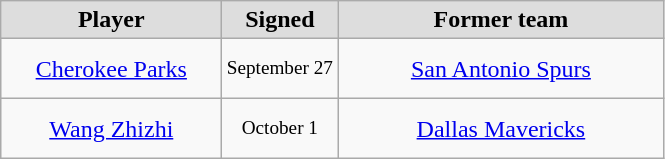<table class="wikitable" style="text-align: center">
<tr align="center" bgcolor="#dddddd">
<td style="width:140px"><strong>Player</strong></td>
<td style="width:70px"><strong>Signed</strong></td>
<td style="width:210px"><strong>Former team</strong></td>
</tr>
<tr style="height:40px">
<td><a href='#'>Cherokee Parks</a></td>
<td style="font-size: 80%">September 27</td>
<td><a href='#'>San Antonio Spurs</a></td>
</tr>
<tr style="height:40px">
<td><a href='#'>Wang Zhizhi</a></td>
<td style="font-size: 80%">October 1</td>
<td><a href='#'>Dallas Mavericks</a></td>
</tr>
</table>
